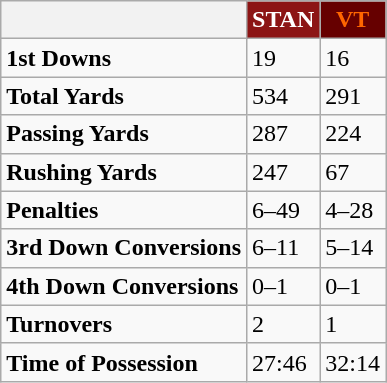<table class="wikitable">
<tr>
<th></th>
<th style="background:#8c1515; color:#ffffff">STAN</th>
<th style="background:#660000; color:#ff6600">VT</th>
</tr>
<tr>
<td><strong>1st Downs</strong></td>
<td>19</td>
<td>16</td>
</tr>
<tr>
<td><strong>Total Yards</strong></td>
<td>534</td>
<td>291</td>
</tr>
<tr>
<td><strong>Passing Yards</strong></td>
<td>287</td>
<td>224</td>
</tr>
<tr>
<td><strong>Rushing Yards</strong></td>
<td>247</td>
<td>67</td>
</tr>
<tr>
<td><strong>Penalties</strong></td>
<td>6–49</td>
<td>4–28</td>
</tr>
<tr>
<td><strong>3rd Down Conversions</strong></td>
<td>6–11</td>
<td>5–14</td>
</tr>
<tr>
<td><strong>4th Down Conversions</strong></td>
<td>0–1</td>
<td>0–1</td>
</tr>
<tr>
<td><strong>Turnovers</strong></td>
<td>2</td>
<td>1</td>
</tr>
<tr>
<td><strong>Time of Possession</strong></td>
<td>27:46</td>
<td>32:14</td>
</tr>
</table>
